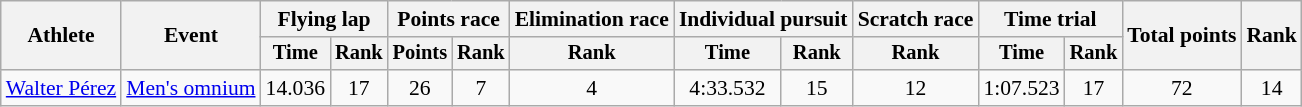<table class="wikitable" style="font-size:90%">
<tr>
<th rowspan="2">Athlete</th>
<th rowspan="2">Event</th>
<th colspan=2>Flying lap</th>
<th colspan=2>Points race</th>
<th>Elimination race</th>
<th colspan=2>Individual pursuit</th>
<th>Scratch race</th>
<th colspan=2>Time trial</th>
<th rowspan=2>Total points</th>
<th rowspan=2>Rank</th>
</tr>
<tr style="font-size:95%">
<th>Time</th>
<th>Rank</th>
<th>Points</th>
<th>Rank</th>
<th>Rank</th>
<th>Time</th>
<th>Rank</th>
<th>Rank</th>
<th>Time</th>
<th>Rank</th>
</tr>
<tr align=center>
<td align=left><a href='#'>Walter Pérez</a></td>
<td align=left><a href='#'>Men's omnium</a></td>
<td>14.036</td>
<td>17</td>
<td>26</td>
<td>7</td>
<td>4</td>
<td>4:33.532</td>
<td>15</td>
<td>12</td>
<td>1:07.523</td>
<td>17</td>
<td>72</td>
<td>14</td>
</tr>
</table>
